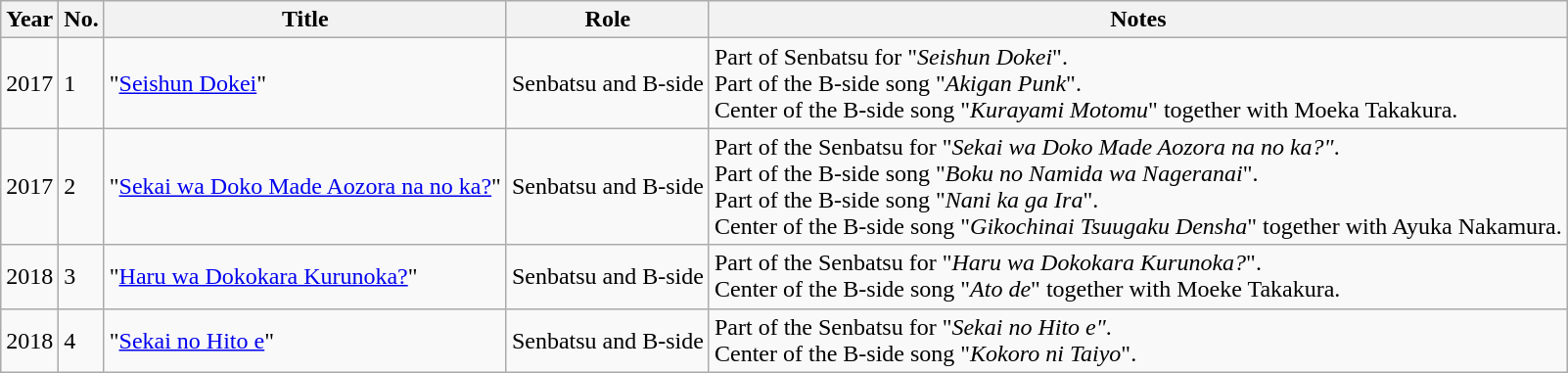<table class="wikitable">
<tr>
<th>Year</th>
<th>No.</th>
<th>Title</th>
<th>Role</th>
<th>Notes</th>
</tr>
<tr>
<td>2017</td>
<td>1</td>
<td>"<a href='#'>Seishun Dokei</a>"</td>
<td>Senbatsu and B-side</td>
<td>Part of Senbatsu for "<em>Seishun Dokei</em>".<br>Part of the B-side song "<em>Akigan Punk</em>".<br>Center of the B-side song "<em>Kurayami Motomu</em>" together with Moeka Takakura.</td>
</tr>
<tr>
<td>2017</td>
<td>2</td>
<td>"<a href='#'>Sekai wa Doko Made Aozora na no ka?</a>"</td>
<td>Senbatsu and B-side</td>
<td>Part of the Senbatsu for "<em>Sekai wa Doko Made Aozora na no ka?"</em>.<br>Part of the B-side song "<em>Boku no Namida wa Nageranai</em>".<br>Part of the B-side song "<em>Nani ka ga Ira</em>".<br>Center of the B-side song "<em>Gikochinai Tsuugaku Densha</em>" together with Ayuka Nakamura.</td>
</tr>
<tr>
<td>2018</td>
<td>3</td>
<td>"<a href='#'>Haru wa Dokokara Kurunoka?</a>"</td>
<td>Senbatsu and B-side</td>
<td>Part of the Senbatsu for "<em>Haru wa Dokokara Kurunoka?</em>".<br>Center of the B-side song "<em>Ato de</em>" together with Moeke Takakura.</td>
</tr>
<tr>
<td>2018</td>
<td>4</td>
<td>"<a href='#'>Sekai no Hito e</a>"</td>
<td>Senbatsu and B-side</td>
<td>Part of the Senbatsu for "<em>Sekai no Hito e"</em>.<br>Center of the B-side song "<em>Kokoro ni Taiyo</em>".</td>
</tr>
</table>
